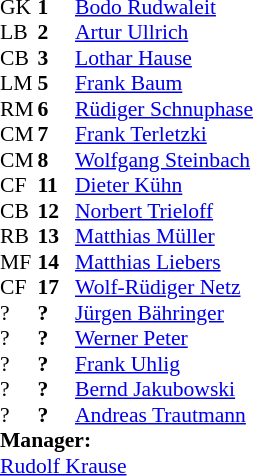<table cellspacing="0" cellpadding="0" style="font-size:90%">
<tr>
<th width="25"></th>
<th width="25"></th>
</tr>
<tr>
</tr>
<tr>
<td>GK</td>
<td><strong>1</strong></td>
<td><a href='#'>Bodo Rudwaleit</a></td>
</tr>
<tr>
<td>LB</td>
<td><strong>2</strong></td>
<td><a href='#'>Artur Ullrich</a></td>
</tr>
<tr>
<td>CB</td>
<td><strong>3</strong></td>
<td><a href='#'>Lothar Hause</a></td>
</tr>
<tr>
<td>LM</td>
<td><strong>5</strong></td>
<td><a href='#'>Frank Baum</a></td>
</tr>
<tr>
<td>RM</td>
<td><strong>6</strong></td>
<td><a href='#'>Rüdiger Schnuphase</a></td>
</tr>
<tr>
<td>CM</td>
<td><strong>7</strong></td>
<td><a href='#'>Frank Terletzki</a></td>
</tr>
<tr>
<td>CM</td>
<td><strong>8</strong></td>
<td><a href='#'>Wolfgang Steinbach</a></td>
</tr>
<tr>
<td>CF</td>
<td><strong>11</strong></td>
<td><a href='#'>Dieter Kühn</a></td>
</tr>
<tr>
<td>CB</td>
<td><strong>12</strong></td>
<td><a href='#'>Norbert Trieloff</a></td>
</tr>
<tr>
<td>RB</td>
<td><strong>13</strong></td>
<td><a href='#'>Matthias Müller</a></td>
</tr>
<tr>
<td>MF</td>
<td><strong>14</strong></td>
<td><a href='#'>Matthias Liebers</a></td>
</tr>
<tr>
<td>CF</td>
<td><strong>17</strong></td>
<td><a href='#'>Wolf-Rüdiger Netz</a></td>
</tr>
<tr>
<td>?</td>
<td><strong>?</strong></td>
<td><a href='#'>Jürgen Bähringer</a></td>
</tr>
<tr>
<td>?</td>
<td><strong>?</strong></td>
<td><a href='#'>Werner Peter</a></td>
</tr>
<tr>
<td>?</td>
<td><strong>?</strong></td>
<td><a href='#'>Frank Uhlig</a></td>
</tr>
<tr>
<td>?</td>
<td><strong>?</strong></td>
<td><a href='#'>Bernd Jakubowski</a></td>
</tr>
<tr>
<td>?</td>
<td><strong>?</strong></td>
<td><a href='#'>Andreas Trautmann</a></td>
</tr>
<tr>
<td colspan=3><strong>Manager:</strong></td>
</tr>
<tr>
<td colspan=3> <a href='#'>Rudolf Krause</a></td>
</tr>
</table>
